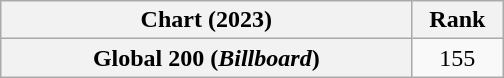<table class="wikitable plainrowheaders" style="text-align:center">
<tr>
<th style="width: 200pt;">Chart (2023)</th>
<th style="width: 40pt;">Rank</th>
</tr>
<tr>
<th scope="row">Global 200 (<em>Billboard</em>)</th>
<td>155</td>
</tr>
</table>
